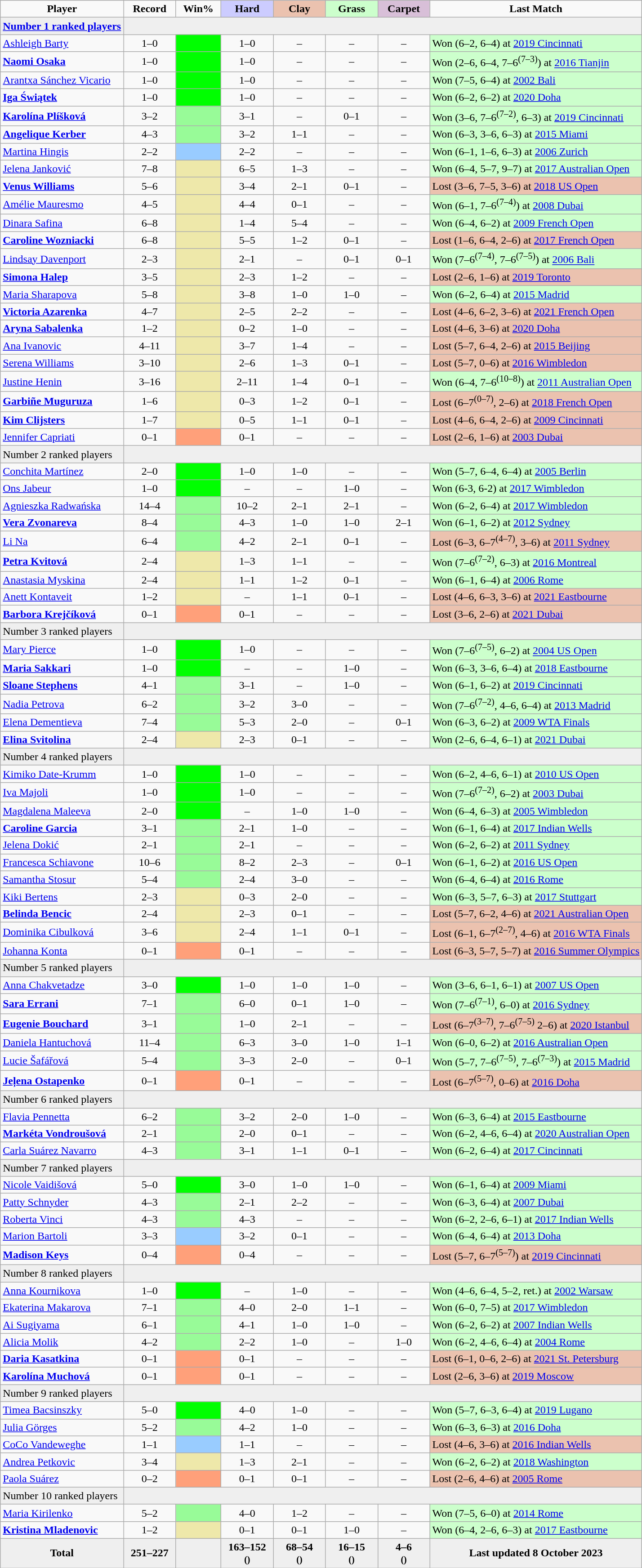<table class="wikitable sortable" style="text-align:center">
<tr>
<td><strong>Player</strong></td>
<td width=70><strong>Record</strong></td>
<td width=60><strong>Win%</strong></td>
<td width=70 bgcolor=CCCCFF><strong>Hard</strong></td>
<td width=70 bgcolor=EBC2AF><strong>Clay</strong></td>
<td width=70 bgcolor=CCFFCC><strong>Grass</strong></td>
<td width=70 bgcolor=thistle><strong>Carpet</strong></td>
<td><strong>Last Match</strong></td>
</tr>
<tr style="background:#efefef;">
<td align="left"><strong><a href='#'>Number 1 ranked players</a></strong></td>
<td colspan="7"></td>
</tr>
<tr>
<td align="left"> <a href='#'>Ashleigh Barty</a></td>
<td>1–0</td>
<td bgcolor="lime"></td>
<td>1–0</td>
<td>–</td>
<td>–</td>
<td>–</td>
<td style="background:#cfc; text-align:left;">Won (6–2, 6–4) at <a href='#'>2019 Cincinnati</a></td>
</tr>
<tr>
<td align="left"><strong> <a href='#'>Naomi Osaka</a></strong></td>
<td>1–0</td>
<td bgcolor="lime"></td>
<td>1–0</td>
<td>–</td>
<td>–</td>
<td>–</td>
<td style="background:#cfc; text-align:left;">Won (2–6, 6–4, 7–6<sup>(7–3)</sup>) at <a href='#'>2016 Tianjin</a></td>
</tr>
<tr>
<td align="left"> <a href='#'>Arantxa Sánchez Vicario</a></td>
<td>1–0</td>
<td bgcolor="lime"></td>
<td>1–0</td>
<td>–</td>
<td>–</td>
<td>–</td>
<td style="background:#cfc; text-align:left;">Won (7–5, 6–4) at <a href='#'>2002 Bali</a></td>
</tr>
<tr>
<td align="left"><strong> <a href='#'>Iga Świątek</a></strong></td>
<td>1–0</td>
<td bgcolor="lime"></td>
<td>1–0</td>
<td>–</td>
<td>–</td>
<td>–</td>
<td style="background:#cfc; text-align:left;">Won (6–2, 6–2) at <a href='#'>2020 Doha</a></td>
</tr>
<tr>
<td align="left"><strong> <a href='#'>Karolína Plíšková</a></strong></td>
<td>3–2</td>
<td style="background:#98fb98;"></td>
<td>3–1</td>
<td>–</td>
<td>0–1</td>
<td>–</td>
<td style="background:#cfc; text-align:left;">Won (3–6, 7–6<sup>(7–2)</sup>, 6–3) at <a href='#'>2019 Cincinnati</a></td>
</tr>
<tr>
<td align="left"><strong> <a href='#'>Angelique Kerber</a></strong></td>
<td>4–3</td>
<td style="background:#98fb98;"></td>
<td>3–2</td>
<td>1–1</td>
<td>–</td>
<td>–</td>
<td style="background:#cfc; text-align:left;">Won (6–3, 3–6, 6–3) at <a href='#'>2015 Miami</a></td>
</tr>
<tr>
<td align="left"> <a href='#'>Martina Hingis</a></td>
<td>2–2</td>
<td style="background:#9cf;"></td>
<td>2–2</td>
<td>–</td>
<td>–</td>
<td>–</td>
<td style="background:#cfc; text-align:left;">Won (6–1, 1–6, 6–3) at <a href='#'>2006 Zurich</a></td>
</tr>
<tr>
<td align="left"> <a href='#'>Jelena Janković</a></td>
<td>7–8</td>
<td style="background:#eee8aa;"></td>
<td>6–5</td>
<td>1–3</td>
<td>–</td>
<td>–</td>
<td style="background:#cfc; text-align:left;">Won (6–4, 5–7, 9–7) at <a href='#'>2017 Australian Open</a></td>
</tr>
<tr>
<td align="left"><strong> <a href='#'>Venus Williams</a></strong></td>
<td>5–6</td>
<td style="background:#eee8aa;"></td>
<td>3–4</td>
<td>2–1</td>
<td>0–1</td>
<td>–</td>
<td style="background:#ebc2af; text-align:left;">Lost (3–6, 7–5, 3–6) at <a href='#'>2018 US Open</a></td>
</tr>
<tr>
<td align="left"> <a href='#'>Amélie Mauresmo</a></td>
<td>4–5</td>
<td style="background:#eee8aa;"></td>
<td>4–4</td>
<td>0–1</td>
<td>–</td>
<td>–</td>
<td style="background:#cfc; text-align:left;">Won (6–1, 7–6<sup>(7–4)</sup>) at <a href='#'>2008 Dubai</a></td>
</tr>
<tr>
<td align="left"> <a href='#'>Dinara Safina</a></td>
<td>6–8</td>
<td style="background:#eee8aa;"></td>
<td>1–4</td>
<td>5–4</td>
<td>–</td>
<td>–</td>
<td style="background:#cfc; text-align:left;">Won (6–4, 6–2) at <a href='#'>2009 French Open</a></td>
</tr>
<tr>
<td align="left"><strong> <a href='#'>Caroline Wozniacki</a></strong></td>
<td>6–8</td>
<td style="background:#eee8aa;"></td>
<td>5–5</td>
<td>1–2</td>
<td>0–1</td>
<td>–</td>
<td style="background:#ebc2af; text-align:left;">Lost (1–6, 6–4, 2–6) at <a href='#'>2017 French Open</a></td>
</tr>
<tr>
<td align="left"> <a href='#'>Lindsay Davenport</a></td>
<td>2–3</td>
<td style="background:#eee8aa;"></td>
<td>2–1</td>
<td>–</td>
<td>0–1</td>
<td>0–1</td>
<td style="background:#cfc; text-align:left;">Won (7–6<sup>(7–4)</sup>, 7–6<sup>(7–5)</sup>) at <a href='#'>2006 Bali</a></td>
</tr>
<tr>
<td align="left"><strong> <a href='#'>Simona Halep</a></strong></td>
<td>3–5</td>
<td style="background:#eee8aa;"></td>
<td>2–3</td>
<td>1–2</td>
<td>–</td>
<td>–</td>
<td style="background:#ebc2af; text-align:left;">Lost (2–6, 1–6) at <a href='#'>2019 Toronto</a></td>
</tr>
<tr>
<td align="left"> <a href='#'>Maria Sharapova</a></td>
<td>5–8</td>
<td style="background:#eee8aa;"></td>
<td>3–8</td>
<td>1–0</td>
<td>1–0</td>
<td>–</td>
<td style="background:#cfc; text-align:left;">Won (6–2, 6–4) at <a href='#'>2015 Madrid</a></td>
</tr>
<tr>
<td align="left"><strong> <a href='#'>Victoria Azarenka</a></strong></td>
<td>4–7</td>
<td style="background:#eee8aa;"></td>
<td>2–5</td>
<td>2–2</td>
<td>–</td>
<td>–</td>
<td style="background:#ebc2af; text-align:left;">Lost (4–6, 6–2, 3–6) at <a href='#'>2021 French Open</a></td>
</tr>
<tr>
<td align="left"><strong> <a href='#'>Aryna Sabalenka</a></strong></td>
<td>1–2</td>
<td style="background:#eee8aa;"></td>
<td>0–2</td>
<td>1–0</td>
<td>–</td>
<td>–</td>
<td style="background:#ebc2af; text-align:left;">Lost (4–6, 3–6) at <a href='#'>2020 Doha</a></td>
</tr>
<tr>
<td align="left"> <a href='#'>Ana Ivanovic</a></td>
<td>4–11</td>
<td style="background:#eee8aa;"></td>
<td>3–7</td>
<td>1–4</td>
<td>–</td>
<td>–</td>
<td style="background:#ebc2af; text-align:left;">Lost (5–7, 6–4, 2–6) at <a href='#'>2015 Beijing</a></td>
</tr>
<tr>
<td align="left"> <a href='#'>Serena Williams</a></td>
<td>3–10</td>
<td style="background:#eee8aa;"></td>
<td>2–6</td>
<td>1–3</td>
<td>0–1</td>
<td>–</td>
<td style="background:#ebc2af; text-align:left;">Lost (5–7, 0–6) at <a href='#'>2016 Wimbledon</a></td>
</tr>
<tr>
<td align="left"> <a href='#'>Justine Henin</a></td>
<td>3–16</td>
<td style="background:#eee8aa;"></td>
<td>2–11</td>
<td>1–4</td>
<td>0–1</td>
<td>–</td>
<td style="background:#cfc; text-align:left;">Won (6–4, 7–6<sup>(10–8)</sup>) at <a href='#'>2011 Australian Open</a></td>
</tr>
<tr>
<td align="left"><strong> <a href='#'>Garbiñe Muguruza</a></strong></td>
<td>1–6</td>
<td style="background:#eee8aa;"></td>
<td>0–3</td>
<td>1–2</td>
<td>0–1</td>
<td>–</td>
<td style="background:#ebc2af; text-align:left;">Lost (6–7<sup>(0–7)</sup>, 2–6) at <a href='#'>2018 French Open</a></td>
</tr>
<tr>
<td align="left"><strong> <a href='#'>Kim Clijsters</a></strong></td>
<td>1–7</td>
<td style="background:#eee8aa;"></td>
<td>0–5</td>
<td>1–1</td>
<td>0–1</td>
<td>–</td>
<td style="background:#ebc2af; text-align:left;">Lost (4–6, 6–4, 2–6) at <a href='#'>2009 Cincinnati</a></td>
</tr>
<tr>
<td align="left"> <a href='#'>Jennifer Capriati</a></td>
<td>0–1</td>
<td style="background:#ffa07a;"></td>
<td>0–1</td>
<td>–</td>
<td>–</td>
<td>–</td>
<td style="background:#ebc2af; text-align:left;">Lost (2–6, 1–6) at <a href='#'>2003 Dubai</a></td>
</tr>
<tr style="background:#efefef;">
<td align="left">Number 2 ranked players</td>
<td colspan="7"></td>
</tr>
<tr>
<td align="left"> <a href='#'>Conchita Martínez</a></td>
<td>2–0</td>
<td bgcolor="lime"></td>
<td>1–0</td>
<td>1–0</td>
<td>–</td>
<td>–</td>
<td style="background:#cfc; text-align:left;">Won (5–7, 6–4, 6–4) at <a href='#'>2005 Berlin</a></td>
</tr>
<tr>
<td align="left"> <a href='#'>Ons Jabeur</a></td>
<td>1–0</td>
<td bgcolor="lime"></td>
<td>–</td>
<td>–</td>
<td>1–0</td>
<td>–</td>
<td style="background:#cfc; text-align:left;">Won (6-3, 6-2) at <a href='#'>2017 Wimbledon</a></td>
</tr>
<tr>
<td align="left"> <a href='#'>Agnieszka Radwańska</a></td>
<td>14–4</td>
<td style="background:#98fb98;"></td>
<td>10–2</td>
<td>2–1</td>
<td>2–1</td>
<td>–</td>
<td style="background:#cfc; text-align:left;">Won (6–2, 6–4) at <a href='#'>2017 Wimbledon</a></td>
</tr>
<tr>
<td align="left"><strong> <a href='#'>Vera Zvonareva</a></strong></td>
<td>8–4</td>
<td style="background:#98fb98;"></td>
<td>4–3</td>
<td>1–0</td>
<td>1–0</td>
<td>2–1</td>
<td style="background:#cfc; text-align:left;">Won (6–1, 6–2) at <a href='#'>2012 Sydney</a></td>
</tr>
<tr>
<td align="left"> <a href='#'>Li Na</a></td>
<td>6–4</td>
<td style="background:#98fb98;"></td>
<td>4–2</td>
<td>2–1</td>
<td>0–1</td>
<td>–</td>
<td style="background:#ebc2af; text-align:left;">Lost (6–3, 6–7<sup>(4–7)</sup>, 3–6) at <a href='#'>2011 Sydney</a></td>
</tr>
<tr>
<td align="left"><strong> <a href='#'>Petra Kvitová</a></strong></td>
<td>2–4</td>
<td style="background:#eee8aa;"></td>
<td>1–3</td>
<td>1–1</td>
<td>–</td>
<td>–</td>
<td style="background:#cfc; text-align:left;">Won (7–6<sup>(7–2)</sup>, 6–3) at <a href='#'>2016 Montreal</a></td>
</tr>
<tr>
<td align="left"> <a href='#'>Anastasia Myskina</a></td>
<td>2–4</td>
<td style="background:#eee8aa;"></td>
<td>1–1</td>
<td>1–2</td>
<td>0–1</td>
<td>–</td>
<td style="background:#cfc; text-align:left;">Won (6–1, 6–4) at <a href='#'>2006 Rome</a></td>
</tr>
<tr>
<td align=left> <a href='#'>Anett Kontaveit</a></td>
<td>1–2</td>
<td bgcolor=eee8AA></td>
<td>–</td>
<td>1–1</td>
<td>0–1</td>
<td>–</td>
<td bgcolor=ebc2af align=left>Lost (4–6, 6–3, 3–6) at <a href='#'>2021 Eastbourne</a></td>
</tr>
<tr>
<td align="left"><strong> <a href='#'>Barbora Krejčíková</a></strong></td>
<td>0–1</td>
<td style="background:#ffa07a;"></td>
<td>0–1</td>
<td>–</td>
<td>–</td>
<td>–</td>
<td style="background:#ebc2af; text-align:left;">Lost (3–6, 2–6) at <a href='#'>2021 Dubai</a></td>
</tr>
<tr style="background:#efefef;">
<td align="left">Number 3 ranked players</td>
<td colspan="7"></td>
</tr>
<tr>
<td align="left"> <a href='#'>Mary Pierce</a></td>
<td>1–0</td>
<td bgcolor="lime"></td>
<td>1–0</td>
<td>–</td>
<td>–</td>
<td>–</td>
<td style="background:#cfc; text-align:left;">Won (7–6<sup>(7–5)</sup>, 6–2) at <a href='#'>2004 US Open</a></td>
</tr>
<tr>
<td align=left><strong> <a href='#'>Maria Sakkari</a></strong></td>
<td>1–0</td>
<td bgcolor=lime></td>
<td>–</td>
<td>–</td>
<td>1–0</td>
<td>–</td>
<td bgcolor=ccffcc align=left>Won (6–3, 3–6, 6–4) at <a href='#'>2018 Eastbourne</a></td>
</tr>
<tr>
<td align="left"><strong> <a href='#'>Sloane Stephens</a></strong></td>
<td>4–1</td>
<td style="background:#98fb98;"></td>
<td>3–1</td>
<td>–</td>
<td>1–0</td>
<td>–</td>
<td style="background:#cfc; text-align:left;">Won (6–1, 6–2) at <a href='#'>2019 Cincinnati</a></td>
</tr>
<tr>
<td align="left"> <a href='#'>Nadia Petrova</a></td>
<td>6–2</td>
<td style="background:#98fb98;"></td>
<td>3–2</td>
<td>3–0</td>
<td>–</td>
<td>–</td>
<td style="background:#cfc; text-align:left;">Won (7–6<sup>(7–2)</sup>, 4–6, 6–4) at <a href='#'>2013 Madrid</a></td>
</tr>
<tr>
<td align="left"> <a href='#'>Elena Dementieva</a></td>
<td>7–4</td>
<td style="background:#98fb98;"></td>
<td>5–3</td>
<td>2–0</td>
<td>–</td>
<td>0–1</td>
<td style="background:#cfc; text-align:left;">Won (6–3, 6–2) at <a href='#'>2009 WTA Finals</a></td>
</tr>
<tr>
<td align="left"><strong> <a href='#'>Elina Svitolina</a></strong></td>
<td>2–4</td>
<td style="background:#eee8aa;"></td>
<td>2–3</td>
<td>0–1</td>
<td>–</td>
<td>–</td>
<td style="background:#cfc; text-align:left;">Won (2–6, 6–4, 6–1) at <a href='#'>2021 Dubai</a></td>
</tr>
<tr style="background:#efefef;">
<td align="left">Number 4 ranked players</td>
<td colspan="7"></td>
</tr>
<tr>
<td align="left"> <a href='#'>Kimiko Date-Krumm</a></td>
<td>1–0</td>
<td bgcolor="lime"></td>
<td>1–0</td>
<td>–</td>
<td>–</td>
<td>–</td>
<td style="background:#cfc; text-align:left;">Won (6–2, 4–6, 6–1) at <a href='#'>2010 US Open</a></td>
</tr>
<tr>
<td align="left"> <a href='#'>Iva Majoli</a></td>
<td>1–0</td>
<td bgcolor="lime"></td>
<td>1–0</td>
<td>–</td>
<td>–</td>
<td>–</td>
<td style="background:#cfc; text-align:left;">Won (7–6<sup>(7–2)</sup>, 6–2) at <a href='#'>2003 Dubai</a></td>
</tr>
<tr>
<td align="left"> <a href='#'>Magdalena Maleeva</a></td>
<td>2–0</td>
<td bgcolor="lime"></td>
<td>–</td>
<td>1–0</td>
<td>1–0</td>
<td>–</td>
<td style="background:#cfc; text-align:left;">Won (6–4, 6–3) at <a href='#'>2005 Wimbledon</a></td>
</tr>
<tr>
<td align="left"><strong> <a href='#'>Caroline Garcia</a></strong></td>
<td>3–1</td>
<td style="background:#98fb98;"></td>
<td>2–1</td>
<td>1–0</td>
<td>–</td>
<td>–</td>
<td style="background:#cfc; text-align:left;">Won (6–1, 6–4) at <a href='#'>2017 Indian Wells</a></td>
</tr>
<tr>
<td align="left"> <a href='#'>Jelena Dokić</a></td>
<td>2–1</td>
<td style="background:#98fb98;"></td>
<td>2–1</td>
<td>–</td>
<td>–</td>
<td>–</td>
<td style="background:#cfc; text-align:left;">Won (6–2, 6–2) at <a href='#'>2011 Sydney</a></td>
</tr>
<tr>
<td align="left"> <a href='#'>Francesca Schiavone</a></td>
<td>10–6</td>
<td style="background:#98fb98;"></td>
<td>8–2</td>
<td>2–3</td>
<td>–</td>
<td>0–1</td>
<td style="background:#cfc; text-align:left;">Won (6–1, 6–2) at <a href='#'>2016 US Open</a></td>
</tr>
<tr>
<td align="left"> <a href='#'>Samantha Stosur</a></td>
<td>5–4</td>
<td style="background:#98fb98;"></td>
<td>2–4</td>
<td>3–0</td>
<td>–</td>
<td>–</td>
<td style="background:#cfc; text-align:left;">Won (6–4, 6–4) at <a href='#'>2016 Rome</a></td>
</tr>
<tr>
<td align="left"> <a href='#'>Kiki Bertens</a></td>
<td>2–3</td>
<td style="background:#eee8aa;"></td>
<td>0–3</td>
<td>2–0</td>
<td>–</td>
<td>–</td>
<td style="background:#cfc; text-align:left;">Won (6–3, 5–7, 6–3) at <a href='#'>2017 Stuttgart</a></td>
</tr>
<tr>
<td align="left"><strong> <a href='#'>Belinda Bencic</a></strong></td>
<td>2–4</td>
<td style="background:#eee8aa;"></td>
<td>2–3</td>
<td>0–1</td>
<td>–</td>
<td>–</td>
<td style="background:#ebc2af; text-align:left;">Lost (5–7, 6–2, 4–6) at <a href='#'>2021 Australian Open</a></td>
</tr>
<tr>
<td align="left"> <a href='#'>Dominika Cibulková</a></td>
<td>3–6</td>
<td style="background:#eee8aa;"></td>
<td>2–4</td>
<td>1–1</td>
<td>0–1</td>
<td>–</td>
<td style="background:#ebc2af; text-align:left;">Lost (6–1, 6–7<sup>(2–7)</sup>, 4–6) at <a href='#'>2016 WTA Finals</a></td>
</tr>
<tr>
<td align="left"> <a href='#'>Johanna Konta</a></td>
<td>0–1</td>
<td style="background:#ffa07a;"></td>
<td>0–1</td>
<td>–</td>
<td>–</td>
<td>–</td>
<td style="background:#ebc2af; text-align:left;">Lost (6–3, 5–7, 5–7) at <a href='#'>2016 Summer Olympics</a></td>
</tr>
<tr style="background:#efefef;">
<td align="left">Number 5 ranked players</td>
<td colspan="7"></td>
</tr>
<tr>
<td align="left"> <a href='#'>Anna Chakvetadze</a></td>
<td>3–0</td>
<td bgcolor="lime"></td>
<td>1–0</td>
<td>1–0</td>
<td>1–0</td>
<td>–</td>
<td style="background:#cfc; text-align:left;">Won (3–6, 6–1, 6–1) at <a href='#'>2007 US Open</a></td>
</tr>
<tr>
<td align="left"><strong> <a href='#'>Sara Errani</a></strong></td>
<td>7–1</td>
<td style="background:#98fb98;"></td>
<td>6–0</td>
<td>0–1</td>
<td>1–0</td>
<td>–</td>
<td style="background:#cfc; text-align:left;">Won (7–6<sup>(7–1)</sup>, 6–0) at <a href='#'>2016 Sydney</a></td>
</tr>
<tr>
<td align="left"><strong> <a href='#'>Eugenie Bouchard</a></strong></td>
<td>3–1</td>
<td bgcolor="#98fb98"></td>
<td>1–0</td>
<td>2–1</td>
<td>–</td>
<td>–</td>
<td bgcolor=ebc2af align=left>Lost (6–7<sup>(3–7)</sup>, 7–6<sup>(7–5)</sup> 2–6) at <a href='#'>2020 Istanbul</a></td>
</tr>
<tr>
<td align="left"> <a href='#'>Daniela Hantuchová</a></td>
<td>11–4</td>
<td style="background:#98fb98;"></td>
<td>6–3</td>
<td>3–0</td>
<td>1–0</td>
<td>1–1</td>
<td style="background:#cfc; text-align:left;">Won (6–0, 6–2) at <a href='#'>2016 Australian Open</a></td>
</tr>
<tr>
<td align="left"> <a href='#'>Lucie Šafářová</a></td>
<td>5–4</td>
<td style="background:#98fb98;"></td>
<td>3–3</td>
<td>2–0</td>
<td>–</td>
<td>0–1</td>
<td style="background:#cfc; text-align:left;">Won (5–7, 7–6<sup>(7–5)</sup>, 7–6<sup>(7–3)</sup>) at <a href='#'>2015 Madrid</a></td>
</tr>
<tr>
<td align="left"><strong> <a href='#'>Jeļena Ostapenko</a></strong></td>
<td>0–1</td>
<td style="background:#ffa07a;"></td>
<td>0–1</td>
<td>–</td>
<td>–</td>
<td>–</td>
<td style="background:#ebc2af; text-align:left;">Lost (6–7<sup>(5–7)</sup>, 0–6) at <a href='#'>2016 Doha</a></td>
</tr>
<tr style="background:#efefef;">
<td align="left">Number 6 ranked players</td>
<td colspan="7"></td>
</tr>
<tr>
<td align="left"> <a href='#'>Flavia Pennetta</a></td>
<td>6–2</td>
<td style="background:#98fb98;"></td>
<td>3–2</td>
<td>2–0</td>
<td>1–0</td>
<td>–</td>
<td style="background:#cfc; text-align:left;">Won (6–3, 6–4) at <a href='#'>2015 Eastbourne</a></td>
</tr>
<tr>
<td align=left><strong> <a href='#'>Markéta Vondroušová</a></strong></td>
<td>2–1</td>
<td bgcolor=#98fb98></td>
<td>2–0</td>
<td>0–1</td>
<td>–</td>
<td>–</td>
<td bgcolor=ccffcc align=left>Won (6–2, 4–6, 6–4) at <a href='#'>2020 Australian Open</a></td>
</tr>
<tr>
<td align="left"> <a href='#'>Carla Suárez Navarro</a></td>
<td>4–3</td>
<td style="background:#98fb98;"></td>
<td>3–1</td>
<td>1–1</td>
<td>0–1</td>
<td>–</td>
<td style="background:#cfc; text-align:left;">Won (6–2, 6–4) at <a href='#'>2017 Cincinnati</a></td>
</tr>
<tr style="background:#efefef;">
<td align="left">Number 7 ranked players</td>
<td colspan="7"></td>
</tr>
<tr>
<td align="left"> <a href='#'>Nicole Vaidišová</a></td>
<td>5–0</td>
<td bgcolor="lime"></td>
<td>3–0</td>
<td>1–0</td>
<td>1–0</td>
<td>–</td>
<td style="background:#cfc; text-align:left;">Won (6–1, 6–4) at <a href='#'>2009 Miami</a></td>
</tr>
<tr>
<td align="left"> <a href='#'>Patty Schnyder</a></td>
<td>4–3</td>
<td style="background:#98fb98;"></td>
<td>2–1</td>
<td>2–2</td>
<td>–</td>
<td>–</td>
<td style="background:#cfc; text-align:left;">Won (6–3, 6–4) at <a href='#'>2007 Dubai</a></td>
</tr>
<tr>
<td align="left"> <a href='#'>Roberta Vinci</a></td>
<td>4–3</td>
<td style="background:#98fb98;"></td>
<td>4–3</td>
<td>–</td>
<td>–</td>
<td>–</td>
<td style="background:#cfc; text-align:left;">Won (6–2, 2–6, 6–1) at <a href='#'>2017 Indian Wells</a></td>
</tr>
<tr>
<td align="left"> <a href='#'>Marion Bartoli</a></td>
<td>3–3</td>
<td style="background:#9cf;"></td>
<td>3–2</td>
<td>0–1</td>
<td>–</td>
<td>–</td>
<td style="background:#cfc; text-align:left;">Won (6–4, 6–4) at <a href='#'>2013 Doha</a></td>
</tr>
<tr>
<td align="left"><strong> <a href='#'>Madison Keys</a></strong></td>
<td>0–4</td>
<td style="background:#ffa07a;"></td>
<td>0–4</td>
<td>–</td>
<td>–</td>
<td>–</td>
<td style="background:#ebc2af; text-align:left;">Lost (5–7, 6–7<sup>(5–7)</sup>) at <a href='#'>2019 Cincinnati</a></td>
</tr>
<tr style="background:#efefef;">
<td align="left">Number 8 ranked players</td>
<td colspan="7"></td>
</tr>
<tr>
<td align="left"> <a href='#'>Anna Kournikova</a></td>
<td>1–0</td>
<td bgcolor="lime"></td>
<td>–</td>
<td>1–0</td>
<td>–</td>
<td>–</td>
<td style="background:#cfc; text-align:left;">Won (4–6, 6–4, 5–2, ret.) at <a href='#'>2002 Warsaw</a></td>
</tr>
<tr>
<td align="left"> <a href='#'>Ekaterina Makarova</a></td>
<td>7–1</td>
<td style="background:#98fb98;"></td>
<td>4–0</td>
<td>2–0</td>
<td>1–1</td>
<td>–</td>
<td style="background:#cfc; text-align:left;">Won (6–0, 7–5) at <a href='#'>2017 Wimbledon</a></td>
</tr>
<tr>
<td align="left"> <a href='#'>Ai Sugiyama</a></td>
<td>6–1</td>
<td style="background:#98fb98;"></td>
<td>4–1</td>
<td>1–0</td>
<td>1–0</td>
<td>–</td>
<td style="background:#cfc; text-align:left;">Won (6–2, 6–2) at <a href='#'>2007 Indian Wells</a></td>
</tr>
<tr>
<td align="left"> <a href='#'>Alicia Molik</a></td>
<td>4–2</td>
<td style="background:#98fb98;"></td>
<td>2–2</td>
<td>1–0</td>
<td>–</td>
<td>1–0</td>
<td style="background:#cfc; text-align:left;">Won (6–2, 4–6, 6–4) at <a href='#'>2004 Rome</a></td>
</tr>
<tr>
<td align="left"><strong> <a href='#'>Daria Kasatkina</a></strong></td>
<td>0–1</td>
<td bgcolor="FFA07A"></td>
<td>0–1</td>
<td>–</td>
<td>–</td>
<td>–</td>
<td style="background:#ebc2af; text-align:left;">Lost (6–1, 0–6, 2–6) at <a href='#'>2021 St. Petersburg</a></td>
</tr>
<tr>
<td align=left><strong> <a href='#'>Karolína Muchová</a></strong></td>
<td>0–1</td>
<td bgcolor=FFA07A></td>
<td>0–1</td>
<td>–</td>
<td>–</td>
<td>–</td>
<td bgcolor=ebc2af align=left>Lost (2–6, 3–6) at <a href='#'>2019 Moscow</a></td>
</tr>
<tr style="background:#efefef;">
<td align="left">Number 9 ranked players</td>
<td colspan="7"></td>
</tr>
<tr>
<td align="left"> <a href='#'>Timea Bacsinszky</a></td>
<td>5–0</td>
<td bgcolor="lime"></td>
<td>4–0</td>
<td>1–0</td>
<td>–</td>
<td>–</td>
<td style="background:#cfc; text-align:left;">Won (5–7, 6–3, 6–4) at <a href='#'>2019 Lugano</a></td>
</tr>
<tr>
<td align="left"> <a href='#'>Julia Görges</a></td>
<td>5–2</td>
<td style="background:#98fb98;"></td>
<td>4–2</td>
<td>1–0</td>
<td>–</td>
<td>–</td>
<td style="background:#cfc; text-align:left;">Won (6–3, 6–3) at <a href='#'>2016 Doha</a></td>
</tr>
<tr>
<td align="left"> <a href='#'>CoCo Vandeweghe</a></td>
<td>1–1</td>
<td bgcolor="99ccff"></td>
<td>1–1</td>
<td>–</td>
<td>–</td>
<td>–</td>
<td style="background:#ebc2af; text-align:left;">Lost (4–6, 3–6) at <a href='#'>2016 Indian Wells</a></td>
</tr>
<tr>
<td align="left"> <a href='#'>Andrea Petkovic</a></td>
<td>3–4</td>
<td style="background:#eee8aa;"></td>
<td>1–3</td>
<td>2–1</td>
<td>–</td>
<td>–</td>
<td style="background:#cfc; text-align:left;">Won (6–2, 6–2) at <a href='#'>2018 Washington</a></td>
</tr>
<tr>
<td align="left"> <a href='#'>Paola Suárez</a></td>
<td>0–2</td>
<td style="background:#ffa07a;"></td>
<td>0–1</td>
<td>0–1</td>
<td>–</td>
<td>–</td>
<td style="background:#ebc2af; text-align:left;">Lost (2–6, 4–6) at <a href='#'>2005 Rome</a></td>
</tr>
<tr style="background:#efefef;">
<td align="left">Number 10 ranked players</td>
<td colspan="7"></td>
</tr>
<tr>
<td align="left"> <a href='#'>Maria Kirilenko</a></td>
<td>5–2</td>
<td style="background:#98fb98;"></td>
<td>4–0</td>
<td>1–2</td>
<td>–</td>
<td>–</td>
<td style="background:#cfc; text-align:left;">Won (7–5, 6–0) at <a href='#'>2014 Rome</a></td>
</tr>
<tr>
<td align="left"><strong> <a href='#'>Kristina Mladenovic</a></strong></td>
<td>1–2</td>
<td style="background:#eee8aa;"></td>
<td>0–1</td>
<td>0–1</td>
<td>1–0</td>
<td>–</td>
<td style="background:#cfc; text-align:left;">Won (6–4, 2–6, 6–3) at <a href='#'>2017 Eastbourne</a></td>
</tr>
<tr class="sortbottom" style="background:#efefef; font-weight:bold;">
<td>Total</td>
<td>251–227</td>
<td></td>
<td>163–152<br> <small>()</small></td>
<td>68–54 <br> <small>()</small></td>
<td>16–15 <br> <small>()</small></td>
<td>4–6 <br> <small>()</small></td>
<td><strong>Last updated 8 October 2023</strong></td>
</tr>
</table>
